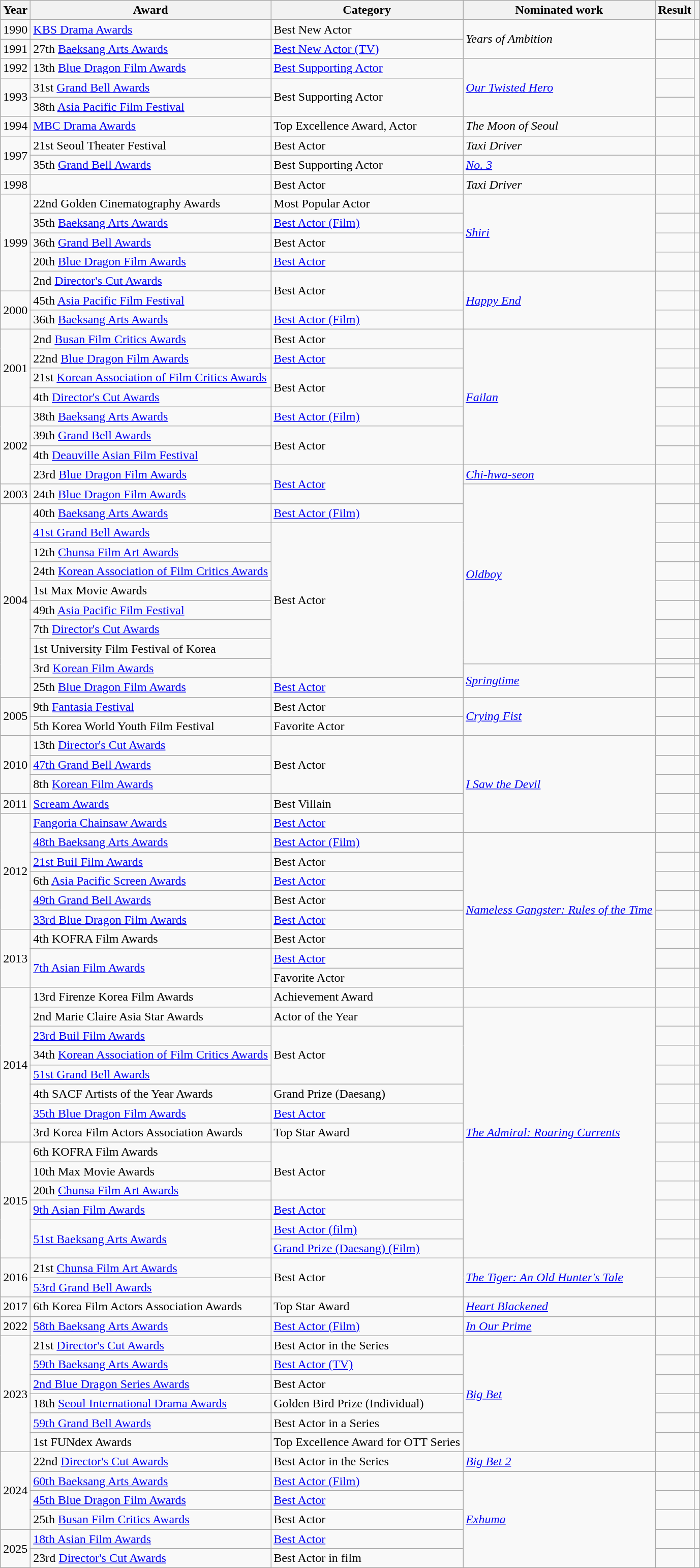<table class="wikitable sortable">
<tr>
<th>Year</th>
<th>Award</th>
<th>Category</th>
<th>Nominated work</th>
<th>Result</th>
<th scope="col" class="unsortable"></th>
</tr>
<tr>
<td>1990</td>
<td><a href='#'>KBS Drama Awards</a></td>
<td>Best New Actor</td>
<td rowspan=2><em>Years of Ambition</em></td>
<td></td>
<td></td>
</tr>
<tr>
<td>1991</td>
<td>27th <a href='#'>Baeksang Arts Awards</a></td>
<td><a href='#'>Best New Actor (TV)</a></td>
<td></td>
<td></td>
</tr>
<tr>
<td>1992</td>
<td>13th <a href='#'>Blue Dragon Film Awards</a></td>
<td><a href='#'>Best Supporting Actor</a></td>
<td rowspan=3><em><a href='#'>Our Twisted Hero</a></em></td>
<td></td>
<td rowspan="3"></td>
</tr>
<tr>
<td rowspan=2>1993</td>
<td>31st <a href='#'>Grand Bell Awards</a></td>
<td rowspan=2>Best Supporting Actor</td>
<td></td>
</tr>
<tr>
<td>38th <a href='#'>Asia Pacific Film Festival</a></td>
<td></td>
</tr>
<tr>
<td>1994</td>
<td><a href='#'>MBC Drama Awards</a></td>
<td>Top Excellence Award, Actor</td>
<td><em>The Moon of Seoul</em></td>
<td></td>
<td></td>
</tr>
<tr>
<td rowspan=2>1997</td>
<td>21st Seoul Theater Festival</td>
<td>Best Actor</td>
<td><em>Taxi Driver</em></td>
<td></td>
<td></td>
</tr>
<tr>
<td>35th <a href='#'>Grand Bell Awards</a></td>
<td>Best Supporting Actor</td>
<td><em><a href='#'>No. 3</a></em></td>
<td></td>
<td></td>
</tr>
<tr>
<td>1998</td>
<td></td>
<td>Best Actor</td>
<td><em>Taxi Driver</em></td>
<td></td>
<td></td>
</tr>
<tr>
<td rowspan=5>1999</td>
<td>22nd Golden Cinematography Awards</td>
<td>Most Popular Actor</td>
<td rowspan=4><em><a href='#'>Shiri</a></em></td>
<td></td>
<td></td>
</tr>
<tr>
<td>35th <a href='#'>Baeksang Arts Awards</a></td>
<td><a href='#'>Best Actor (Film)</a></td>
<td></td>
<td></td>
</tr>
<tr>
<td>36th <a href='#'>Grand Bell Awards</a></td>
<td>Best Actor</td>
<td></td>
<td></td>
</tr>
<tr>
<td>20th <a href='#'>Blue Dragon Film Awards</a></td>
<td><a href='#'>Best Actor</a></td>
<td></td>
<td></td>
</tr>
<tr>
<td>2nd <a href='#'>Director's Cut Awards</a></td>
<td rowspan=2>Best Actor</td>
<td rowspan=3><em><a href='#'>Happy End</a></em></td>
<td></td>
<td></td>
</tr>
<tr>
<td rowspan=2>2000</td>
<td>45th <a href='#'>Asia Pacific Film Festival</a></td>
<td></td>
<td></td>
</tr>
<tr>
<td>36th <a href='#'>Baeksang Arts Awards</a></td>
<td><a href='#'>Best Actor (Film)</a></td>
<td></td>
<td></td>
</tr>
<tr>
<td rowspan=4>2001</td>
<td>2nd <a href='#'>Busan Film Critics Awards</a></td>
<td>Best Actor</td>
<td rowspan=7><em><a href='#'>Failan</a></em></td>
<td></td>
<td style="text-align:center;"></td>
</tr>
<tr>
<td>22nd <a href='#'>Blue Dragon Film Awards</a></td>
<td><a href='#'>Best Actor</a></td>
<td></td>
<td style="text-align:center;"></td>
</tr>
<tr>
<td>21st <a href='#'>Korean Association of Film Critics Awards</a></td>
<td rowspan=2>Best Actor</td>
<td></td>
<td></td>
</tr>
<tr>
<td>4th <a href='#'>Director's Cut Awards</a></td>
<td></td>
<td></td>
</tr>
<tr>
<td rowspan=4>2002</td>
<td>38th <a href='#'>Baeksang Arts Awards</a></td>
<td><a href='#'>Best Actor (Film)</a></td>
<td></td>
<td></td>
</tr>
<tr>
<td>39th <a href='#'>Grand Bell Awards</a></td>
<td rowspan=2>Best Actor</td>
<td></td>
<td></td>
</tr>
<tr>
<td>4th <a href='#'>Deauville Asian Film Festival</a></td>
<td></td>
<td style="text-align:center;"></td>
</tr>
<tr>
<td>23rd <a href='#'>Blue Dragon Film Awards</a></td>
<td rowspan=2><a href='#'>Best Actor</a></td>
<td><em><a href='#'>Chi-hwa-seon</a></em></td>
<td></td>
<td></td>
</tr>
<tr>
<td>2003</td>
<td>24th <a href='#'>Blue Dragon Film Awards</a></td>
<td rowspan=10><em><a href='#'>Oldboy</a></em></td>
<td></td>
<td style="text-align:center;"></td>
</tr>
<tr>
<td rowspan=11>2004</td>
<td>40th <a href='#'>Baeksang Arts Awards</a></td>
<td><a href='#'>Best Actor (Film)</a></td>
<td></td>
<td></td>
</tr>
<tr>
<td><a href='#'>41st Grand Bell Awards</a></td>
<td rowspan=9>Best Actor</td>
<td></td>
<td style="text-align:center;"></td>
</tr>
<tr>
<td>12th <a href='#'>Chunsa Film Art Awards</a></td>
<td></td>
<td style="text-align:center;"></td>
</tr>
<tr>
<td>24th <a href='#'>Korean Association of Film Critics Awards</a></td>
<td></td>
<td style="text-align:center;"></td>
</tr>
<tr>
<td>1st Max Movie Awards</td>
<td></td>
<td></td>
</tr>
<tr>
<td>49th <a href='#'>Asia Pacific Film Festival</a></td>
<td></td>
<td></td>
</tr>
<tr>
<td>7th <a href='#'>Director's Cut Awards</a></td>
<td></td>
<td></td>
</tr>
<tr>
<td>1st University Film Festival of Korea</td>
<td></td>
<td></td>
</tr>
<tr>
<td rowspan=2>3rd <a href='#'>Korean Film Awards</a></td>
<td></td>
<td style="text-align:center;"></td>
</tr>
<tr>
<td rowspan=2><em><a href='#'>Springtime</a></em></td>
<td></td>
<td rowspan="2"></td>
</tr>
<tr>
<td>25th <a href='#'>Blue Dragon Film Awards</a></td>
<td><a href='#'>Best Actor</a></td>
<td></td>
</tr>
<tr>
<td rowspan="2">2005</td>
<td>9th <a href='#'>Fantasia Festival</a></td>
<td>Best Actor</td>
<td rowspan="2"><em><a href='#'>Crying Fist</a></em></td>
<td></td>
<td style="text-align:center;"></td>
</tr>
<tr>
<td>5th Korea World Youth Film Festival</td>
<td>Favorite Actor</td>
<td></td>
<td></td>
</tr>
<tr>
<td rowspan=3>2010</td>
<td>13th <a href='#'>Director's Cut Awards</a></td>
<td rowspan=3>Best Actor</td>
<td rowspan=5><em><a href='#'>I Saw the Devil</a></em></td>
<td></td>
<td></td>
</tr>
<tr>
<td><a href='#'>47th Grand Bell Awards</a></td>
<td></td>
<td></td>
</tr>
<tr>
<td>8th <a href='#'>Korean Film Awards</a></td>
<td></td>
<td style="text-align:center;"></td>
</tr>
<tr>
<td>2011</td>
<td><a href='#'>Scream Awards</a></td>
<td>Best Villain</td>
<td></td>
<td></td>
</tr>
<tr>
<td rowspan=6>2012</td>
<td><a href='#'>Fangoria Chainsaw Awards</a></td>
<td><a href='#'>Best Actor</a></td>
<td></td>
<td></td>
</tr>
<tr>
<td><a href='#'>48th Baeksang Arts Awards</a></td>
<td><a href='#'>Best Actor (Film)</a></td>
<td rowspan=8><em><a href='#'>Nameless Gangster: Rules of the Time</a></em></td>
<td></td>
<td></td>
</tr>
<tr>
<td><a href='#'>21st Buil Film Awards</a></td>
<td>Best Actor</td>
<td></td>
<td style="text-align:center;"></td>
</tr>
<tr>
<td>6th <a href='#'>Asia Pacific Screen Awards</a></td>
<td><a href='#'>Best Actor</a></td>
<td></td>
<td style="text-align:center;"></td>
</tr>
<tr>
<td><a href='#'>49th Grand Bell Awards</a></td>
<td>Best Actor</td>
<td></td>
<td></td>
</tr>
<tr>
<td><a href='#'>33rd Blue Dragon Film Awards</a></td>
<td><a href='#'>Best Actor</a></td>
<td></td>
<td style="text-align:center;"></td>
</tr>
<tr>
<td rowspan=3>2013</td>
<td>4th KOFRA Film Awards</td>
<td>Best Actor</td>
<td></td>
<td style="text-align:center;"></td>
</tr>
<tr>
<td rowspan=2><a href='#'>7th Asian Film Awards</a></td>
<td><a href='#'>Best Actor</a></td>
<td></td>
<td style="text-align:center;"></td>
</tr>
<tr>
<td>Favorite Actor</td>
<td></td>
<td></td>
</tr>
<tr>
<td rowspan=8>2014</td>
<td>13rd Firenze Korea Film Awards</td>
<td>Achievement Award</td>
<td></td>
<td></td>
<td></td>
</tr>
<tr>
<td>2nd Marie Claire Asia Star Awards</td>
<td>Actor of the Year</td>
<td rowspan=13><em><a href='#'>The Admiral: Roaring Currents</a></em></td>
<td></td>
<td></td>
</tr>
<tr>
<td><a href='#'>23rd Buil Film Awards</a></td>
<td rowspan=3>Best Actor</td>
<td></td>
<td></td>
</tr>
<tr>
<td>34th <a href='#'>Korean Association of Film Critics Awards</a></td>
<td></td>
<td style="text-align:center;"></td>
</tr>
<tr>
<td><a href='#'>51st Grand Bell Awards</a></td>
<td></td>
<td style="text-align:center;"></td>
</tr>
<tr>
<td>4th SACF Artists of the Year Awards</td>
<td>Grand Prize (Daesang)</td>
<td></td>
<td style="text-align:center;"></td>
</tr>
<tr>
<td><a href='#'>35th Blue Dragon Film Awards</a></td>
<td><a href='#'>Best Actor</a></td>
<td></td>
<td></td>
</tr>
<tr>
<td>3rd Korea Film Actors Association Awards</td>
<td>Top Star Award</td>
<td></td>
<td></td>
</tr>
<tr>
<td rowspan=6>2015</td>
<td>6th KOFRA Film Awards</td>
<td rowspan=3>Best Actor</td>
<td></td>
<td style="text-align:center;"></td>
</tr>
<tr>
<td>10th Max Movie Awards</td>
<td></td>
<td style="text-align:center;"></td>
</tr>
<tr>
<td>20th <a href='#'>Chunsa Film Art Awards</a></td>
<td></td>
<td style="text-align:center;"></td>
</tr>
<tr>
<td><a href='#'>9th Asian Film Awards</a></td>
<td><a href='#'>Best Actor</a></td>
<td></td>
<td style="text-align:center;"></td>
</tr>
<tr>
<td rowspan=2><a href='#'>51st Baeksang Arts Awards</a></td>
<td><a href='#'>Best Actor (film)</a></td>
<td></td>
<td></td>
</tr>
<tr>
<td><a href='#'>Grand Prize (Daesang) (Film)</a></td>
<td></td>
<td style="text-align:center;"></td>
</tr>
<tr>
<td rowspan=2>2016</td>
<td>21st <a href='#'>Chunsa Film Art Awards</a></td>
<td rowspan=2>Best Actor</td>
<td rowspan=2><em><a href='#'>The Tiger: An Old Hunter's Tale</a></em></td>
<td></td>
<td></td>
</tr>
<tr>
<td><a href='#'>53rd Grand Bell Awards</a></td>
<td></td>
<td></td>
</tr>
<tr>
<td>2017</td>
<td>6th Korea Film Actors Association Awards</td>
<td>Top Star Award</td>
<td><em><a href='#'>Heart Blackened</a></em></td>
<td></td>
<td style="text-align:center;"></td>
</tr>
<tr>
<td>2022</td>
<td rowspan="1"><a href='#'>58th Baeksang Arts Awards</a></td>
<td><a href='#'>Best Actor (Film)</a></td>
<td><em><a href='#'>In Our Prime</a></em></td>
<td></td>
<td style="text-align:center;"></td>
</tr>
<tr>
<td rowspan="6">2023</td>
<td>21st <a href='#'>Director's Cut Awards</a></td>
<td>Best Actor in the Series</td>
<td rowspan="6"><em><a href='#'>Big Bet</a></em></td>
<td></td>
<td style="text-align:center;"></td>
</tr>
<tr>
<td><a href='#'>59th Baeksang Arts Awards</a></td>
<td><a href='#'>Best Actor (TV)</a></td>
<td></td>
<td style="text-align:center"></td>
</tr>
<tr>
<td><a href='#'>2nd Blue Dragon Series Awards</a></td>
<td>Best Actor</td>
<td></td>
<td style="text-align:center"></td>
</tr>
<tr>
<td>18th <a href='#'>Seoul International Drama Awards</a></td>
<td>Golden Bird Prize (Individual)</td>
<td></td>
<td style="text-align:center"></td>
</tr>
<tr>
<td><a href='#'>59th Grand Bell Awards</a></td>
<td>Best Actor in a Series</td>
<td></td>
<td></td>
</tr>
<tr>
<td>1st FUNdex Awards</td>
<td>Top Excellence Award for OTT Series</td>
<td></td>
<td></td>
</tr>
<tr>
<td rowspan="4">2024</td>
<td>22nd <a href='#'>Director's Cut Awards</a></td>
<td>Best Actor in the Series</td>
<td rowspan="1"><em><a href='#'>Big Bet 2</a></em></td>
<td></td>
<td style="text-align:center;"></td>
</tr>
<tr>
<td><a href='#'>60th Baeksang Arts Awards</a></td>
<td><a href='#'>Best Actor (Film)</a></td>
<td rowspan="5"><em><a href='#'>Exhuma</a></em></td>
<td></td>
<td></td>
</tr>
<tr>
<td rowspan="1"><a href='#'>45th Blue Dragon Film Awards</a></td>
<td><a href='#'>Best Actor</a></td>
<td></td>
<td rowspan="1"></td>
</tr>
<tr>
<td>25th <a href='#'>Busan Film Critics Awards</a></td>
<td>Best Actor</td>
<td></td>
<td rowspan="1"></td>
</tr>
<tr>
<td rowspan="2">2025</td>
<td><a href='#'>18th Asian Film Awards</a></td>
<td><a href='#'>Best Actor</a></td>
<td></td>
<td style="text-align:center;"></td>
</tr>
<tr>
<td>23rd <a href='#'>Director's Cut Awards</a></td>
<td>Best Actor in film</td>
<td></td>
<td style="text-align:center;"></td>
</tr>
</table>
